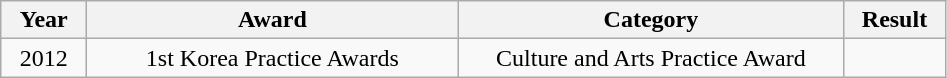<table class="wikitable">
<tr>
<th style="width:50px;">Year</th>
<th style="width:240px;">Award</th>
<th style="width:250px;">Category</th>
<th style="width:60px;">Result</th>
</tr>
<tr>
<td align="center">2012</td>
<td align="center">1st Korea Practice Awards</td>
<td align="center">Culture and Arts Practice Award</td>
<td></td>
</tr>
</table>
